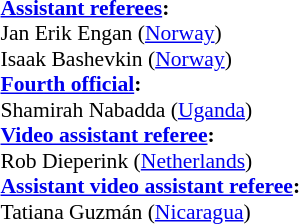<table width=50% style="font-size:90%">
<tr>
<td><br><strong><a href='#'>Assistant referees</a>:</strong>
<br>Jan Erik Engan (<a href='#'>Norway</a>)
<br>Isaak Bashevkin (<a href='#'>Norway</a>)
<br><strong><a href='#'>Fourth official</a>:</strong>
<br>Shamirah Nabadda (<a href='#'>Uganda</a>)
<br><strong><a href='#'>Video assistant referee</a>:</strong>
<br>Rob Dieperink (<a href='#'>Netherlands</a>)
<br><strong><a href='#'>Assistant video assistant referee</a>:</strong>
<br>Tatiana Guzmán (<a href='#'>Nicaragua</a>)</td>
</tr>
</table>
